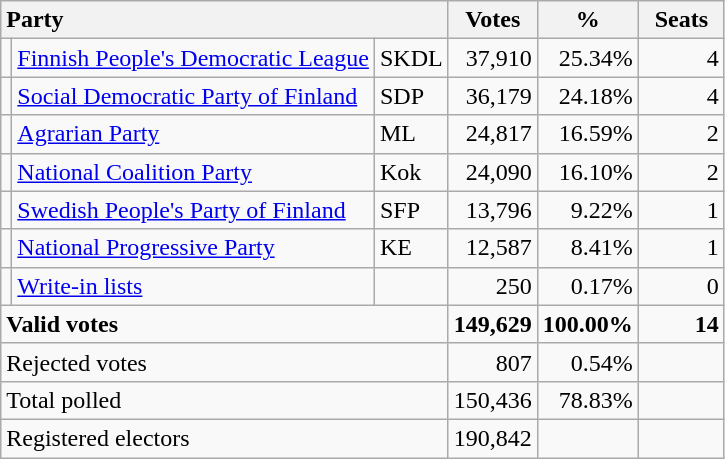<table class="wikitable" border="1" style="text-align:right;">
<tr>
<th style="text-align:left;" colspan=3>Party</th>
<th align=center width="50">Votes</th>
<th align=center width="50">%</th>
<th align=center width="50">Seats</th>
</tr>
<tr>
<td></td>
<td align=left><a href='#'>Finnish People's Democratic League</a></td>
<td align=left>SKDL</td>
<td>37,910</td>
<td>25.34%</td>
<td>4</td>
</tr>
<tr>
<td></td>
<td align=left style="white-space: nowrap;"><a href='#'>Social Democratic Party of Finland</a></td>
<td align=left>SDP</td>
<td>36,179</td>
<td>24.18%</td>
<td>4</td>
</tr>
<tr>
<td></td>
<td align=left><a href='#'>Agrarian Party</a></td>
<td align=left>ML</td>
<td>24,817</td>
<td>16.59%</td>
<td>2</td>
</tr>
<tr>
<td></td>
<td align=left><a href='#'>National Coalition Party</a></td>
<td align=left>Kok</td>
<td>24,090</td>
<td>16.10%</td>
<td>2</td>
</tr>
<tr>
<td></td>
<td align=left><a href='#'>Swedish People's Party of Finland</a></td>
<td align=left>SFP</td>
<td>13,796</td>
<td>9.22%</td>
<td>1</td>
</tr>
<tr>
<td></td>
<td align=left><a href='#'>National Progressive Party</a></td>
<td align=left>KE</td>
<td>12,587</td>
<td>8.41%</td>
<td>1</td>
</tr>
<tr>
<td></td>
<td align=left><a href='#'>Write-in lists</a></td>
<td align=left></td>
<td>250</td>
<td>0.17%</td>
<td>0</td>
</tr>
<tr style="font-weight:bold">
<td align=left colspan=3>Valid votes</td>
<td>149,629</td>
<td>100.00%</td>
<td>14</td>
</tr>
<tr>
<td align=left colspan=3>Rejected votes</td>
<td>807</td>
<td>0.54%</td>
<td></td>
</tr>
<tr>
<td align=left colspan=3>Total polled</td>
<td>150,436</td>
<td>78.83%</td>
<td></td>
</tr>
<tr>
<td align=left colspan=3>Registered electors</td>
<td>190,842</td>
<td></td>
<td></td>
</tr>
</table>
